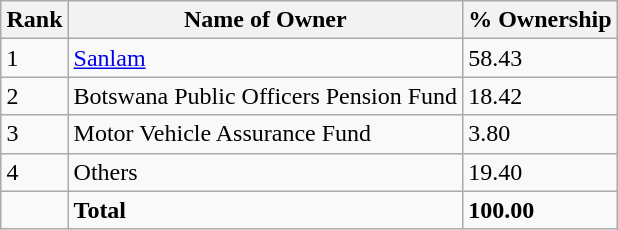<table class="wikitable sortable" style="margin-left:auto;margin-right:auto">
<tr>
<th style="width:2em;">Rank</th>
<th>Name of Owner</th>
<th>% Ownership</th>
</tr>
<tr>
<td>1</td>
<td><a href='#'>Sanlam</a></td>
<td>58.43</td>
</tr>
<tr>
<td>2</td>
<td>Botswana Public Officers Pension Fund</td>
<td>18.42</td>
</tr>
<tr>
<td>3</td>
<td>Motor Vehicle Assurance Fund</td>
<td>3.80</td>
</tr>
<tr>
<td>4</td>
<td>Others</td>
<td>19.40</td>
</tr>
<tr>
<td></td>
<td><strong>Total</strong></td>
<td><strong>100.00</strong></td>
</tr>
</table>
